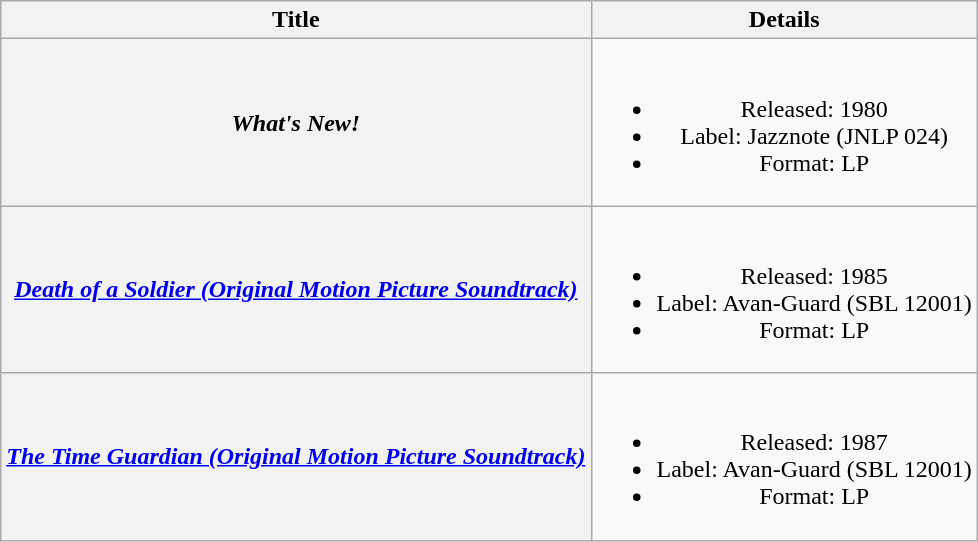<table class="wikitable plainrowheaders" style="text-align:center;" border="1">
<tr>
<th>Title</th>
<th>Details</th>
</tr>
<tr>
<th scope="row"><em>What's New!</em></th>
<td><br><ul><li>Released: 1980</li><li>Label: Jazznote (JNLP 024)</li><li>Format: LP</li></ul></td>
</tr>
<tr>
<th scope="row"><em><a href='#'>Death of a Soldier (Original Motion Picture Soundtrack)</a></em></th>
<td><br><ul><li>Released: 1985</li><li>Label: Avan-Guard (SBL 12001)</li><li>Format: LP</li></ul></td>
</tr>
<tr>
<th scope="row"><em><a href='#'>The Time Guardian (Original Motion Picture Soundtrack)</a></em></th>
<td><br><ul><li>Released: 1987</li><li>Label: Avan-Guard (SBL 12001)</li><li>Format: LP</li></ul></td>
</tr>
</table>
